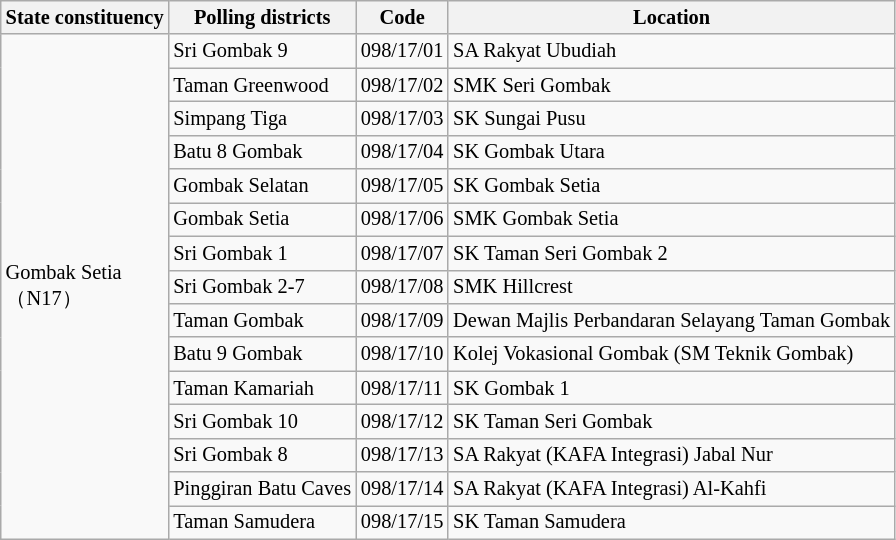<table class="wikitable sortable mw-collapsible" style="white-space:nowrap;font-size:85%">
<tr>
<th>State constituency</th>
<th>Polling districts</th>
<th>Code</th>
<th>Location</th>
</tr>
<tr>
<td rowspan="15">Gombak Setia<br>（N17）</td>
<td>Sri Gombak 9</td>
<td>098/17/01</td>
<td>SA Rakyat Ubudiah</td>
</tr>
<tr>
<td>Taman Greenwood</td>
<td>098/17/02</td>
<td>SMK Seri Gombak</td>
</tr>
<tr>
<td>Simpang Tiga</td>
<td>098/17/03</td>
<td>SK Sungai Pusu</td>
</tr>
<tr>
<td>Batu 8 Gombak</td>
<td>098/17/04</td>
<td>SK Gombak Utara</td>
</tr>
<tr>
<td>Gombak Selatan</td>
<td>098/17/05</td>
<td>SK Gombak Setia</td>
</tr>
<tr>
<td>Gombak Setia</td>
<td>098/17/06</td>
<td>SMK Gombak Setia</td>
</tr>
<tr>
<td>Sri Gombak 1</td>
<td>098/17/07</td>
<td>SK Taman Seri Gombak 2</td>
</tr>
<tr>
<td>Sri Gombak 2-7</td>
<td>098/17/08</td>
<td>SMK Hillcrest</td>
</tr>
<tr>
<td>Taman Gombak</td>
<td>098/17/09</td>
<td>Dewan Majlis Perbandaran Selayang Taman Gombak</td>
</tr>
<tr>
<td>Batu 9 Gombak</td>
<td>098/17/10</td>
<td>Kolej Vokasional Gombak (SM Teknik Gombak)</td>
</tr>
<tr>
<td>Taman Kamariah</td>
<td>098/17/11</td>
<td>SK Gombak 1</td>
</tr>
<tr>
<td>Sri Gombak 10</td>
<td>098/17/12</td>
<td>SK Taman Seri Gombak</td>
</tr>
<tr>
<td>Sri Gombak 8</td>
<td>098/17/13</td>
<td>SA Rakyat (KAFA Integrasi) Jabal Nur</td>
</tr>
<tr>
<td>Pinggiran Batu Caves</td>
<td>098/17/14</td>
<td>SA Rakyat (KAFA Integrasi) Al-Kahfi</td>
</tr>
<tr>
<td>Taman Samudera</td>
<td>098/17/15</td>
<td>SK Taman Samudera</td>
</tr>
</table>
